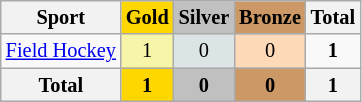<table class="wikitable sortable"style="font-size:85%; text-align:center;">
<tr>
<th>Sport</th>
<th style="background-color:gold;">Gold</th>
<th style="background-color:silver;">Silver</th>
<th style="background-color:#c96;">Bronze</th>
<th>Total</th>
</tr>
<tr>
<td align=left><a href='#'>Field Hockey</a></td>
<td style="background:#F7F6A8;">1</td>
<td style="background:#DCE5E5;">0</td>
<td style="background:#FFDAB9;">0</td>
<td><strong>1</strong></td>
</tr>
<tr>
<th><strong>Total</strong></th>
<th style="background:gold;"><strong>1</strong></th>
<th style="background:silver;"><strong>0</strong></th>
<th style="background:#c96;"><strong>0</strong></th>
<th><strong>1</strong></th>
</tr>
</table>
